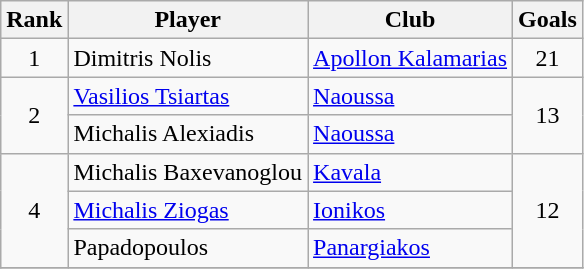<table class="wikitable" style="text-align:center">
<tr>
<th>Rank</th>
<th>Player</th>
<th>Club</th>
<th>Goals</th>
</tr>
<tr>
<td>1</td>
<td align="left"> Dimitris Nolis</td>
<td align="left"><a href='#'>Apollon Kalamarias</a></td>
<td>21</td>
</tr>
<tr>
<td rowspan="2">2</td>
<td align="left"> <a href='#'>Vasilios Tsiartas</a></td>
<td align="left"><a href='#'>Naoussa</a></td>
<td rowspan="2">13</td>
</tr>
<tr>
<td align="left"> Michalis Alexiadis</td>
<td align="left"><a href='#'>Naoussa</a></td>
</tr>
<tr>
<td rowspan="3">4</td>
<td align="left"> Michalis Baxevanoglou</td>
<td align="left"><a href='#'>Kavala</a></td>
<td rowspan="3">12</td>
</tr>
<tr>
<td align="left"> <a href='#'>Michalis Ziogas</a></td>
<td align="left"><a href='#'>Ionikos</a></td>
</tr>
<tr>
<td align="left"> Papadopoulos</td>
<td align="left"><a href='#'>Panargiakos</a></td>
</tr>
<tr>
</tr>
</table>
